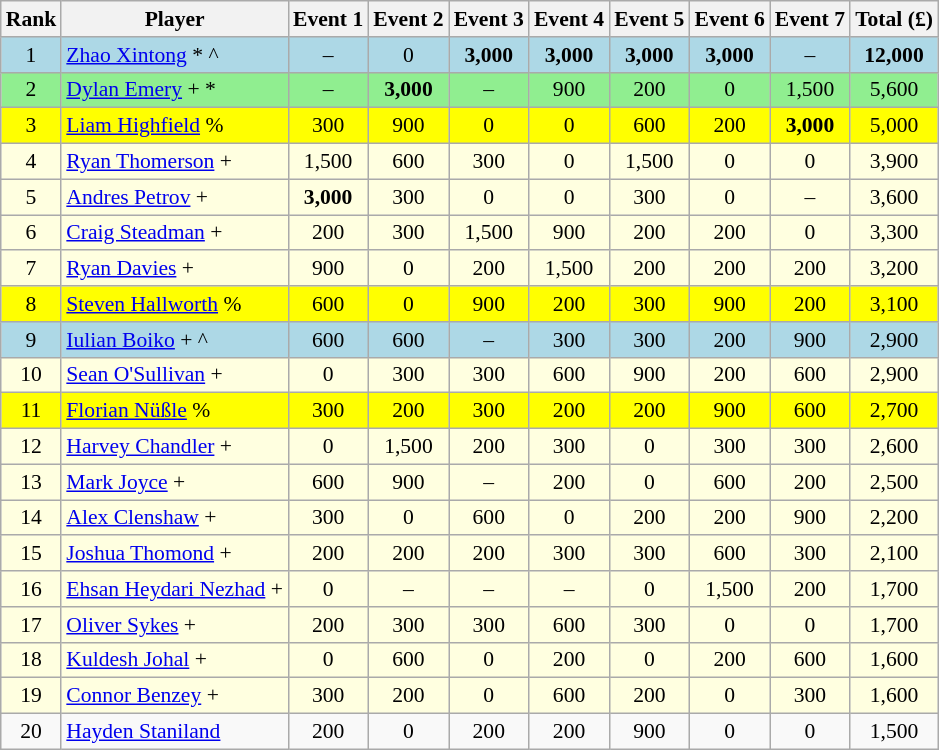<table class="wikitable sortable" style="text-align:center; font-size:90%">
<tr>
<th>Rank</th>
<th>Player</th>
<th>Event 1</th>
<th>Event 2</th>
<th>Event 3</th>
<th>Event 4</th>
<th>Event 5</th>
<th>Event 6</th>
<th>Event 7</th>
<th>Total (£)</th>
</tr>
<tr style="background:lightblue;">
<td>1</td>
<td align=left> <a href='#'>Zhao Xintong</a> * ^</td>
<td>–</td>
<td>0</td>
<td><strong>3,000</strong></td>
<td><strong>3,000</strong></td>
<td><strong>3,000</strong></td>
<td><strong>3,000</strong></td>
<td>–</td>
<td><strong>12,000</strong></td>
</tr>
<tr style="background:lightgreen;">
<td>2</td>
<td align=left> <a href='#'>Dylan Emery</a> + *</td>
<td>–</td>
<td><strong>3,000</strong></td>
<td>–</td>
<td>900</td>
<td>200</td>
<td>0</td>
<td>1,500</td>
<td>5,600</td>
</tr>
<tr style="background:yellow;">
<td>3</td>
<td align=left> <a href='#'>Liam Highfield</a> %</td>
<td>300</td>
<td>900</td>
<td>0</td>
<td>0</td>
<td>600</td>
<td>200</td>
<td><strong>3,000</strong></td>
<td>5,000</td>
</tr>
<tr style="background:lightyellow;">
<td>4</td>
<td align=left> <a href='#'>Ryan Thomerson</a> +</td>
<td>1,500</td>
<td>600</td>
<td>300</td>
<td>0</td>
<td>1,500</td>
<td>0</td>
<td>0</td>
<td>3,900</td>
</tr>
<tr style="background:lightyellow;">
<td>5</td>
<td align=left> <a href='#'>Andres Petrov</a> +</td>
<td><strong>3,000</strong></td>
<td>300</td>
<td>0</td>
<td>0</td>
<td>300</td>
<td>0</td>
<td>–</td>
<td>3,600</td>
</tr>
<tr style="background:lightyellow;">
<td>6</td>
<td align=left> <a href='#'>Craig Steadman</a> +</td>
<td>200</td>
<td>300</td>
<td>1,500</td>
<td>900</td>
<td>200</td>
<td>200</td>
<td>0</td>
<td>3,300</td>
</tr>
<tr style="background:lightyellow;">
<td>7</td>
<td align=left> <a href='#'>Ryan Davies</a> +</td>
<td>900</td>
<td>0</td>
<td>200</td>
<td>1,500</td>
<td>200</td>
<td>200</td>
<td>200</td>
<td>3,200</td>
</tr>
<tr style="background:yellow;">
<td>8</td>
<td align=left> <a href='#'>Steven Hallworth</a> %</td>
<td>600</td>
<td>0</td>
<td>900</td>
<td>200</td>
<td>300</td>
<td>900</td>
<td>200</td>
<td>3,100</td>
</tr>
<tr style="background:lightblue;">
<td>9</td>
<td align=left> <a href='#'>Iulian Boiko</a> + ^</td>
<td>600</td>
<td>600</td>
<td>–</td>
<td>300</td>
<td>300</td>
<td>200</td>
<td>900</td>
<td>2,900</td>
</tr>
<tr style="background:lightyellow;">
<td>10</td>
<td align=left> <a href='#'>Sean O'Sullivan</a> +</td>
<td>0</td>
<td>300</td>
<td>300</td>
<td>600</td>
<td>900</td>
<td>200</td>
<td>600</td>
<td>2,900</td>
</tr>
<tr style="background:yellow;">
<td>11</td>
<td align=left> <a href='#'>Florian Nüßle</a> %</td>
<td>300</td>
<td>200</td>
<td>300</td>
<td>200</td>
<td>200</td>
<td>900</td>
<td>600</td>
<td>2,700</td>
</tr>
<tr style="background:lightyellow;">
<td>12</td>
<td align=left> <a href='#'>Harvey Chandler</a> +</td>
<td>0</td>
<td>1,500</td>
<td>200</td>
<td>300</td>
<td>0</td>
<td>300</td>
<td>300</td>
<td>2,600</td>
</tr>
<tr style="background:lightyellow;">
<td>13</td>
<td align=left> <a href='#'>Mark Joyce</a> +</td>
<td>600</td>
<td>900</td>
<td>–</td>
<td>200</td>
<td>0</td>
<td>600</td>
<td>200</td>
<td>2,500</td>
</tr>
<tr style="background:lightyellow;">
<td>14</td>
<td align=left> <a href='#'>Alex Clenshaw</a> +</td>
<td>300</td>
<td>0</td>
<td>600</td>
<td>0</td>
<td>200</td>
<td>200</td>
<td>900</td>
<td>2,200</td>
</tr>
<tr style="background:lightyellow;">
<td>15</td>
<td align=left> <a href='#'>Joshua Thomond</a> +</td>
<td>200</td>
<td>200</td>
<td>200</td>
<td>300</td>
<td>300</td>
<td>600</td>
<td>300</td>
<td>2,100</td>
</tr>
<tr style="background:lightyellow;">
<td>16</td>
<td align=left> <a href='#'>Ehsan Heydari Nezhad</a> +</td>
<td>0</td>
<td>–</td>
<td>–</td>
<td>–</td>
<td>0</td>
<td>1,500</td>
<td>200</td>
<td>1,700</td>
</tr>
<tr style="background:lightyellow;">
<td>17</td>
<td align=left> <a href='#'>Oliver Sykes</a> +</td>
<td>200</td>
<td>300</td>
<td>300</td>
<td>600</td>
<td>300</td>
<td>0</td>
<td>0</td>
<td>1,700</td>
</tr>
<tr style="background:lightyellow;">
<td>18</td>
<td align=left> <a href='#'>Kuldesh Johal</a> +</td>
<td>0</td>
<td>600</td>
<td>0</td>
<td>200</td>
<td>0</td>
<td>200</td>
<td>600</td>
<td>1,600</td>
</tr>
<tr style="background:lightyellow;">
<td>19</td>
<td align=left> <a href='#'>Connor Benzey</a> +</td>
<td>300</td>
<td>200</td>
<td>0</td>
<td>600</td>
<td>200</td>
<td>0</td>
<td>300</td>
<td>1,600</td>
</tr>
<tr>
<td>20</td>
<td align=left> <a href='#'>Hayden Staniland</a></td>
<td>200</td>
<td>0</td>
<td>200</td>
<td>200</td>
<td>900</td>
<td>0</td>
<td>0</td>
<td>1,500</td>
</tr>
</table>
